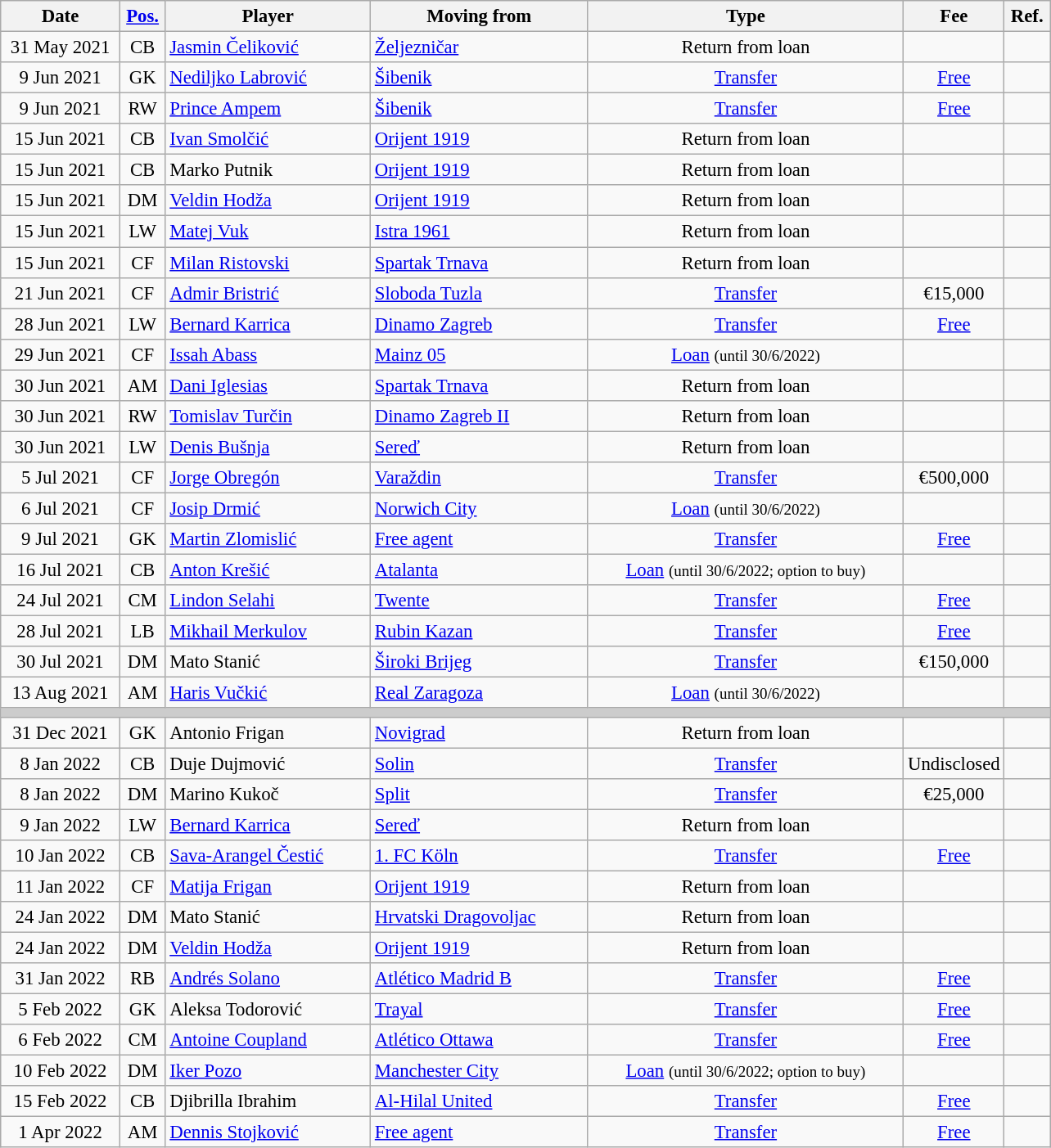<table class="wikitable" style="font-size: 95%; text-align: center;">
<tr>
<th width=90>Date</th>
<th width=30><a href='#'>Pos.</a></th>
<th width=160>Player</th>
<th width=170>Moving from</th>
<th width=250>Type</th>
<th width=75>Fee</th>
<th width=30>Ref.</th>
</tr>
<tr>
<td>31 May 2021</td>
<td>CB</td>
<td style="text-align:left;"> <a href='#'>Jasmin Čeliković</a></td>
<td style="text-align:left;"> <a href='#'>Željezničar</a></td>
<td>Return from loan</td>
<td></td>
<td></td>
</tr>
<tr>
<td>9 Jun 2021</td>
<td>GK</td>
<td style="text-align:left;"> <a href='#'>Nediljko Labrović</a></td>
<td style="text-align:left;"> <a href='#'>Šibenik</a></td>
<td><a href='#'>Transfer</a></td>
<td><a href='#'>Free</a></td>
<td></td>
</tr>
<tr>
<td>9 Jun 2021</td>
<td>RW</td>
<td style="text-align:left;"> <a href='#'>Prince Ampem</a></td>
<td style="text-align:left;"> <a href='#'>Šibenik</a></td>
<td><a href='#'>Transfer</a></td>
<td><a href='#'>Free</a></td>
<td></td>
</tr>
<tr>
<td>15 Jun 2021</td>
<td>CB</td>
<td style="text-align:left;"> <a href='#'>Ivan Smolčić</a></td>
<td style="text-align:left;"> <a href='#'>Orijent 1919</a></td>
<td>Return from loan</td>
<td></td>
<td></td>
</tr>
<tr>
<td>15 Jun 2021</td>
<td>CB</td>
<td style="text-align:left;"> Marko Putnik</td>
<td style="text-align:left;"> <a href='#'>Orijent 1919</a></td>
<td>Return from loan</td>
<td></td>
<td></td>
</tr>
<tr>
<td>15 Jun 2021</td>
<td>DM</td>
<td style="text-align:left;"> <a href='#'>Veldin Hodža</a></td>
<td style="text-align:left;"> <a href='#'>Orijent 1919</a></td>
<td>Return from loan</td>
<td></td>
<td></td>
</tr>
<tr>
<td>15 Jun 2021</td>
<td>LW</td>
<td style="text-align:left;"> <a href='#'>Matej Vuk</a></td>
<td style="text-align:left;"> <a href='#'>Istra 1961</a></td>
<td>Return from loan</td>
<td></td>
<td></td>
</tr>
<tr>
<td>15 Jun 2021</td>
<td>CF</td>
<td style="text-align:left;"> <a href='#'>Milan Ristovski</a></td>
<td style="text-align:left;"> <a href='#'>Spartak Trnava</a></td>
<td>Return from loan</td>
<td></td>
<td></td>
</tr>
<tr>
<td>21 Jun 2021</td>
<td>CF</td>
<td style="text-align:left;"> <a href='#'>Admir Bristrić</a></td>
<td style="text-align:left;"> <a href='#'>Sloboda Tuzla</a></td>
<td><a href='#'>Transfer</a></td>
<td>€15,000</td>
<td></td>
</tr>
<tr>
<td>28 Jun 2021</td>
<td>LW</td>
<td style="text-align:left;"> <a href='#'>Bernard Karrica</a></td>
<td style="text-align:left;"> <a href='#'>Dinamo Zagreb</a></td>
<td><a href='#'>Transfer</a></td>
<td><a href='#'>Free</a></td>
<td></td>
</tr>
<tr>
<td>29 Jun 2021</td>
<td>CF</td>
<td style="text-align:left;"> <a href='#'>Issah Abass</a></td>
<td style="text-align:left;"> <a href='#'>Mainz 05</a></td>
<td><a href='#'>Loan</a> <small>(until 30/6/2022)</small></td>
<td></td>
<td></td>
</tr>
<tr>
<td>30 Jun 2021</td>
<td>AM</td>
<td style="text-align:left;"> <a href='#'>Dani Iglesias</a></td>
<td style="text-align:left;"> <a href='#'>Spartak Trnava</a></td>
<td>Return from loan</td>
<td></td>
<td></td>
</tr>
<tr>
<td>30 Jun 2021</td>
<td>RW</td>
<td style="text-align:left;"> <a href='#'>Tomislav Turčin</a></td>
<td style="text-align:left;"> <a href='#'>Dinamo Zagreb II</a></td>
<td>Return from loan</td>
<td></td>
<td></td>
</tr>
<tr>
<td>30 Jun 2021</td>
<td>LW</td>
<td style="text-align:left;"> <a href='#'>Denis Bušnja</a></td>
<td style="text-align:left;"> <a href='#'>Sereď</a></td>
<td>Return from loan</td>
<td></td>
<td></td>
</tr>
<tr>
<td>5 Jul 2021</td>
<td>CF</td>
<td style="text-align:left;"> <a href='#'>Jorge Obregón</a></td>
<td style="text-align:left;"> <a href='#'>Varaždin</a></td>
<td><a href='#'>Transfer</a></td>
<td>€500,000</td>
<td></td>
</tr>
<tr>
<td>6 Jul 2021</td>
<td>CF</td>
<td style="text-align:left;"> <a href='#'>Josip Drmić</a></td>
<td style="text-align:left;"> <a href='#'>Norwich City</a></td>
<td><a href='#'>Loan</a> <small>(until 30/6/2022)</small></td>
<td></td>
<td></td>
</tr>
<tr>
<td>9 Jul 2021</td>
<td>GK</td>
<td style="text-align:left;"> <a href='#'>Martin Zlomislić</a></td>
<td style="text-align:left;"><a href='#'>Free agent</a></td>
<td><a href='#'>Transfer</a></td>
<td><a href='#'>Free</a></td>
<td></td>
</tr>
<tr>
<td>16 Jul 2021</td>
<td>CB</td>
<td style="text-align:left;"> <a href='#'>Anton Krešić</a></td>
<td style="text-align:left;"> <a href='#'>Atalanta</a></td>
<td><a href='#'>Loan</a> <small>(until 30/6/2022; option to buy)</small></td>
<td></td>
<td></td>
</tr>
<tr>
<td>24 Jul 2021</td>
<td>CM</td>
<td style="text-align:left;"> <a href='#'>Lindon Selahi</a></td>
<td style="text-align:left;"> <a href='#'>Twente</a></td>
<td><a href='#'>Transfer</a></td>
<td><a href='#'>Free</a></td>
<td></td>
</tr>
<tr>
<td>28 Jul 2021</td>
<td>LB</td>
<td style="text-align:left;"> <a href='#'>Mikhail Merkulov</a></td>
<td style="text-align:left;"> <a href='#'>Rubin Kazan</a></td>
<td><a href='#'>Transfer</a></td>
<td><a href='#'>Free</a></td>
<td></td>
</tr>
<tr>
<td>30 Jul 2021</td>
<td>DM</td>
<td style="text-align:left;"> Mato Stanić</td>
<td style="text-align:left;"> <a href='#'>Široki Brijeg</a></td>
<td><a href='#'>Transfer</a></td>
<td>€150,000</td>
<td></td>
</tr>
<tr>
<td>13 Aug 2021</td>
<td>AM</td>
<td style="text-align:left;"> <a href='#'>Haris Vučkić</a></td>
<td style="text-align:left;"> <a href='#'>Real Zaragoza</a></td>
<td><a href='#'>Loan</a> <small>(until 30/6/2022)</small></td>
<td></td>
<td></td>
</tr>
<tr style="color:#CCCCCC;background-color:#CCCCCC">
<td colspan="7"></td>
</tr>
<tr>
<td>31 Dec 2021</td>
<td>GK</td>
<td style="text-align:left;"> Antonio Frigan</td>
<td style="text-align:left;"> <a href='#'>Novigrad</a></td>
<td>Return from loan</td>
<td></td>
<td></td>
</tr>
<tr>
<td>8 Jan 2022</td>
<td>CB</td>
<td style="text-align:left;"> Duje Dujmović</td>
<td style="text-align:left;"> <a href='#'>Solin</a></td>
<td><a href='#'>Transfer</a></td>
<td>Undisclosed</td>
<td></td>
</tr>
<tr>
<td>8 Jan 2022</td>
<td>DM</td>
<td style="text-align:left;"> Marino Kukoč</td>
<td style="text-align:left;"> <a href='#'>Split</a></td>
<td><a href='#'>Transfer</a></td>
<td>€25,000</td>
<td></td>
</tr>
<tr>
<td>9 Jan 2022</td>
<td>LW</td>
<td style="text-align:left;"> <a href='#'>Bernard Karrica</a></td>
<td style="text-align:left;"> <a href='#'>Sereď</a></td>
<td>Return from loan</td>
<td></td>
<td></td>
</tr>
<tr>
<td>10 Jan 2022</td>
<td>CB</td>
<td style="text-align:left;"> <a href='#'>Sava-Arangel Čestić</a></td>
<td style="text-align:left;"> <a href='#'>1. FC Köln</a></td>
<td><a href='#'>Transfer</a></td>
<td><a href='#'>Free</a></td>
<td></td>
</tr>
<tr>
<td>11 Jan 2022</td>
<td>CF</td>
<td style="text-align:left;"> <a href='#'>Matija Frigan</a></td>
<td style="text-align:left;"> <a href='#'>Orijent 1919</a></td>
<td>Return from loan</td>
<td></td>
<td></td>
</tr>
<tr>
<td>24 Jan 2022</td>
<td>DM</td>
<td style="text-align:left;"> Mato Stanić</td>
<td style="text-align:left;"> <a href='#'>Hrvatski Dragovoljac</a></td>
<td>Return from loan</td>
<td></td>
<td></td>
</tr>
<tr>
<td>24 Jan 2022</td>
<td>DM</td>
<td style="text-align:left;"> <a href='#'>Veldin Hodža</a></td>
<td style="text-align:left;"> <a href='#'>Orijent 1919</a></td>
<td>Return from loan</td>
<td></td>
<td></td>
</tr>
<tr>
<td>31 Jan 2022</td>
<td>RB</td>
<td style="text-align:left;"> <a href='#'>Andrés Solano</a></td>
<td style="text-align:left;"> <a href='#'>Atlético Madrid B</a></td>
<td><a href='#'>Transfer</a></td>
<td><a href='#'>Free</a></td>
<td></td>
</tr>
<tr>
<td>5 Feb 2022</td>
<td>GK</td>
<td style="text-align:left;"> Aleksa Todorović</td>
<td style="text-align:left;"> <a href='#'>Trayal</a></td>
<td><a href='#'>Transfer</a></td>
<td><a href='#'>Free</a></td>
<td></td>
</tr>
<tr>
<td>6 Feb 2022</td>
<td>CM</td>
<td style="text-align:left;"> <a href='#'>Antoine Coupland</a></td>
<td style="text-align:left;"> <a href='#'>Atlético Ottawa</a></td>
<td><a href='#'>Transfer</a></td>
<td><a href='#'>Free</a></td>
<td></td>
</tr>
<tr>
<td>10 Feb 2022</td>
<td>DM</td>
<td style="text-align:left;"> <a href='#'>Iker Pozo</a></td>
<td style="text-align:left;"> <a href='#'>Manchester City</a></td>
<td><a href='#'>Loan</a> <small>(until 30/6/2022; option to buy)</small></td>
<td></td>
<td></td>
</tr>
<tr>
<td>15 Feb 2022</td>
<td>CB</td>
<td style="text-align:left;"> Djibrilla Ibrahim</td>
<td style="text-align:left;"> <a href='#'>Al-Hilal United</a></td>
<td><a href='#'>Transfer</a></td>
<td><a href='#'>Free</a></td>
<td></td>
</tr>
<tr>
<td>1 Apr 2022</td>
<td>AM</td>
<td style="text-align:left;"> <a href='#'>Dennis Stojković</a></td>
<td style="text-align:left;"><a href='#'>Free agent</a></td>
<td><a href='#'>Transfer</a></td>
<td><a href='#'>Free</a></td>
<td></td>
</tr>
</table>
